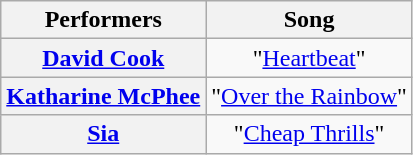<table class="wikitable" style="text-align:center;">
<tr>
<th scope="col">Performers</th>
<th scope="col">Song</th>
</tr>
<tr>
<th scope="row"><a href='#'>David Cook</a></th>
<td>"<a href='#'>Heartbeat</a>"</td>
</tr>
<tr>
<th scope="row"><a href='#'>Katharine McPhee</a></th>
<td>"<a href='#'>Over the Rainbow</a>"</td>
</tr>
<tr>
<th scope="row"><a href='#'>Sia</a></th>
<td>"<a href='#'>Cheap Thrills</a>"</td>
</tr>
</table>
